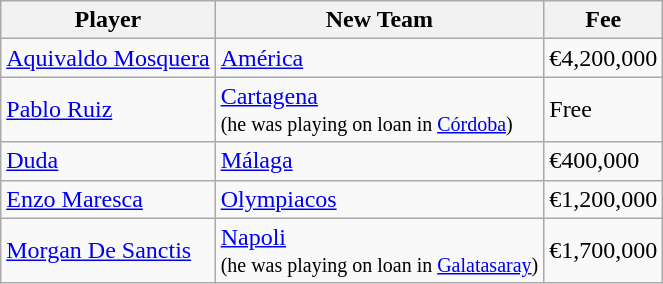<table class="wikitable">
<tr>
<th>Player</th>
<th>New Team</th>
<th>Fee</th>
</tr>
<tr>
<td> <a href='#'>Aquivaldo Mosquera</a></td>
<td> <a href='#'>América</a></td>
<td>€4,200,000</td>
</tr>
<tr>
<td> <a href='#'>Pablo Ruiz</a></td>
<td> <a href='#'>Cartagena</a><br><small>(he was playing on loan in  <a href='#'>Córdoba</a>)</small></td>
<td>Free</td>
</tr>
<tr>
<td> <a href='#'>Duda</a></td>
<td> <a href='#'>Málaga</a></td>
<td>€400,000</td>
</tr>
<tr>
<td> <a href='#'>Enzo Maresca</a></td>
<td> <a href='#'>Olympiacos</a></td>
<td>€1,200,000</td>
</tr>
<tr>
<td> <a href='#'>Morgan De Sanctis</a></td>
<td> <a href='#'>Napoli</a><br><small>(he was playing on loan in  <a href='#'>Galatasaray</a>)</small></td>
<td>€1,700,000</td>
</tr>
</table>
